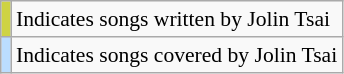<table class="wikitable" style="font-size:90%;">
<tr>
<td style="background-color:#ced343"> </td>
<td>Indicates songs written by Jolin Tsai</td>
</tr>
<tr>
<td style="background-color:#bbddff"> </td>
<td>Indicates songs covered by Jolin Tsai</td>
</tr>
</table>
